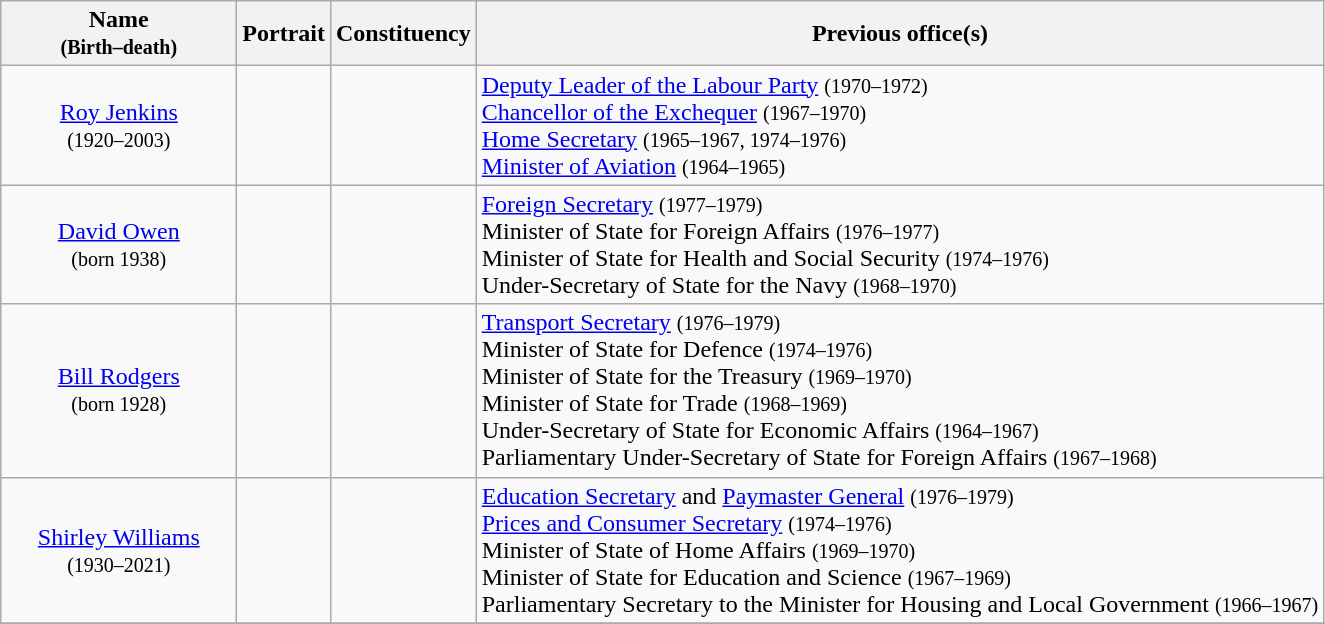<table class="wikitable">
<tr>
<th width=150>Name<br><small>(Birth–death)</small></th>
<th>Portrait</th>
<th>Constituency</th>
<th>Previous office(s)</th>
</tr>
<tr>
<td style="text-align:center;"><a href='#'>Roy Jenkins</a><br><small>(1920–2003)</small></td>
<td></td>
<td></td>
<td><a href='#'>Deputy Leader of the Labour Party</a> <small>(1970–1972)</small><br><a href='#'>Chancellor of the Exchequer</a> <small>(1967–1970)</small><br><a href='#'>Home Secretary</a> <small>(1965–1967, 1974–1976)</small><br><a href='#'>Minister of Aviation</a> <small>(1964–1965)</small></td>
</tr>
<tr>
<td style="text-align:center;"><a href='#'>David Owen</a><br><small>(born 1938)</small></td>
<td></td>
<td></td>
<td><a href='#'>Foreign Secretary</a> <small>(1977–1979)</small><br>Minister of State for Foreign Affairs <small>(1976–1977)</small><br>Minister of State for Health and Social Security <small>(1974–1976)</small><br>Under-Secretary of State for the Navy <small>(1968–1970)</small></td>
</tr>
<tr>
<td style="text-align:center;"><a href='#'>Bill Rodgers</a><br><small>(born 1928)</small></td>
<td></td>
<td></td>
<td><a href='#'>Transport Secretary</a> <small>(1976–1979)</small><br>Minister of State for Defence <small>(1974–1976)</small><br>Minister of State for the Treasury <small>(1969–1970)</small><br>Minister of State for Trade <small>(1968–1969)</small><br>Under-Secretary of State for Economic Affairs <small>(1964–1967)</small><br>Parliamentary Under-Secretary of State for Foreign Affairs <small>(1967–1968)</small></td>
</tr>
<tr>
<td style="text-align:center;"><a href='#'>Shirley Williams</a><br><small>(1930–2021)</small></td>
<td></td>
<td></td>
<td><a href='#'>Education Secretary</a> and <a href='#'>Paymaster General</a> <small>(1976–1979)</small><br><a href='#'>Prices and Consumer Secretary</a> <small>(1974–1976)</small><br>Minister of State of Home Affairs <small>(1969–1970)</small><br>Minister of State for Education and Science <small>(1967–1969)</small><br>Parliamentary Secretary to the Minister for Housing and Local Government <small>(1966–1967)</small></td>
</tr>
<tr>
</tr>
</table>
